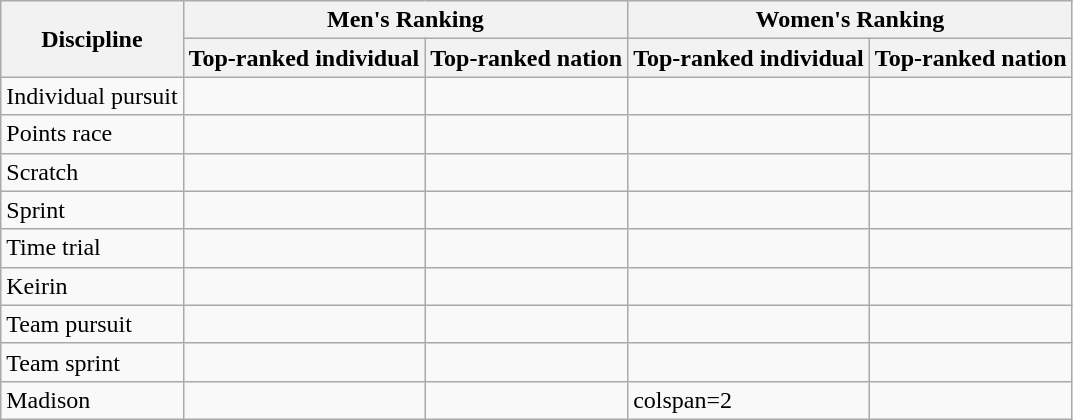<table class="wikitable">
<tr>
<th rowspan=2>Discipline</th>
<th colspan=2>Men's Ranking</th>
<th colspan=2>Women's Ranking</th>
</tr>
<tr>
<th>Top-ranked individual</th>
<th>Top-ranked nation</th>
<th>Top-ranked individual</th>
<th>Top-ranked nation</th>
</tr>
<tr>
<td>Individual pursuit</td>
<td></td>
<td></td>
<td></td>
<td></td>
</tr>
<tr>
<td>Points race</td>
<td></td>
<td></td>
<td></td>
<td></td>
</tr>
<tr>
<td>Scratch</td>
<td></td>
<td></td>
<td></td>
<td></td>
</tr>
<tr>
<td>Sprint</td>
<td></td>
<td></td>
<td></td>
<td></td>
</tr>
<tr>
<td>Time trial</td>
<td></td>
<td></td>
<td></td>
<td></td>
</tr>
<tr>
<td>Keirin</td>
<td></td>
<td></td>
<td></td>
<td></td>
</tr>
<tr>
<td>Team pursuit</td>
<td></td>
<td></td>
<td></td>
<td></td>
</tr>
<tr>
<td>Team sprint</td>
<td></td>
<td></td>
<td></td>
<td></td>
</tr>
<tr>
<td>Madison</td>
<td></td>
<td></td>
<td>colspan=2 </td>
</tr>
</table>
